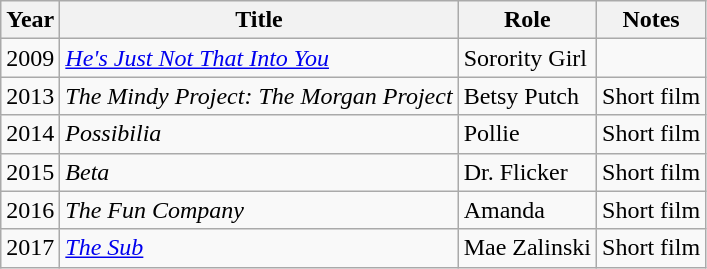<table class="wikitable plainrowheaders sortable">
<tr>
<th scope="col">Year</th>
<th scope="col">Title</th>
<th scope="col">Role</th>
<th scope="col" class="unsortable">Notes</th>
</tr>
<tr>
<td>2009</td>
<td><em><a href='#'>He's Just Not That Into You</a></em></td>
<td>Sorority Girl</td>
<td></td>
</tr>
<tr>
<td>2013</td>
<td><em>The Mindy Project: The Morgan Project</em></td>
<td>Betsy Putch</td>
<td>Short film</td>
</tr>
<tr>
<td>2014</td>
<td><em>Possibilia</em></td>
<td>Pollie</td>
<td>Short film</td>
</tr>
<tr>
<td>2015</td>
<td><em>Beta</em></td>
<td>Dr. Flicker</td>
<td>Short film</td>
</tr>
<tr>
<td>2016</td>
<td><em>The Fun Company</em></td>
<td>Amanda</td>
<td>Short film</td>
</tr>
<tr>
<td>2017</td>
<td><em><a href='#'>The Sub</a></em></td>
<td>Mae Zalinski</td>
<td>Short film</td>
</tr>
</table>
